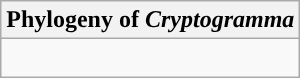<table class="wikitable">
<tr>
<th colspan=1>Phylogeny of <em>Cryptogramma</em></th>
</tr>
<tr>
<td style="vertical-align:top"><br></td>
</tr>
</table>
